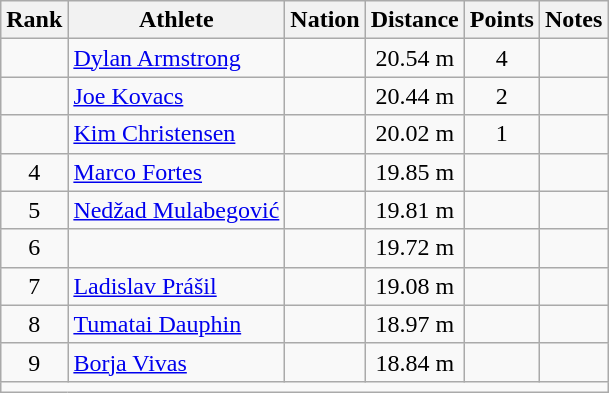<table class="wikitable mw-datatable sortable" style="text-align:center;">
<tr>
<th>Rank</th>
<th>Athlete</th>
<th>Nation</th>
<th>Distance</th>
<th>Points</th>
<th>Notes</th>
</tr>
<tr>
<td></td>
<td align=left><a href='#'>Dylan Armstrong</a></td>
<td align=left></td>
<td>20.54 m</td>
<td>4</td>
<td></td>
</tr>
<tr>
<td></td>
<td align=left><a href='#'>Joe Kovacs</a></td>
<td align=left></td>
<td>20.44 m</td>
<td>2</td>
<td></td>
</tr>
<tr>
<td></td>
<td align=left><a href='#'>Kim Christensen</a></td>
<td align=left></td>
<td>20.02 m</td>
<td>1</td>
<td></td>
</tr>
<tr>
<td>4</td>
<td align=left><a href='#'>Marco Fortes</a></td>
<td align=left></td>
<td>19.85 m</td>
<td></td>
<td></td>
</tr>
<tr>
<td>5</td>
<td align=left><a href='#'>Nedžad Mulabegović</a></td>
<td align=left></td>
<td>19.81 m</td>
<td></td>
<td></td>
</tr>
<tr>
<td>6</td>
<td align=left></td>
<td align=left></td>
<td>19.72 m</td>
<td></td>
<td></td>
</tr>
<tr>
<td>7</td>
<td align=left><a href='#'>Ladislav Prášil</a></td>
<td align=left></td>
<td>19.08 m</td>
<td></td>
<td></td>
</tr>
<tr>
<td>8</td>
<td align=left><a href='#'>Tumatai Dauphin</a></td>
<td align=left></td>
<td>18.97 m</td>
<td></td>
<td></td>
</tr>
<tr>
<td>9</td>
<td align=left><a href='#'>Borja Vivas</a></td>
<td align=left></td>
<td>18.84 m</td>
<td></td>
<td></td>
</tr>
<tr class="sortbottom">
<td colspan=6></td>
</tr>
</table>
